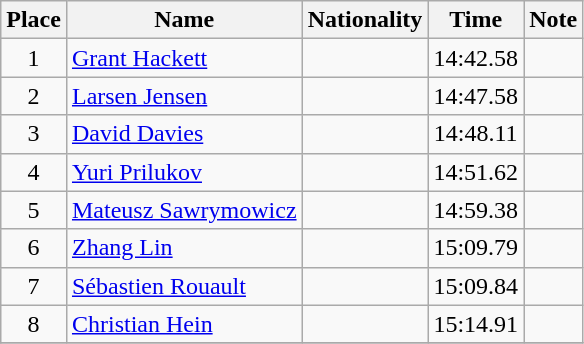<table class="wikitable" style="text-align:center">
<tr>
<th>Place</th>
<th>Name</th>
<th>Nationality</th>
<th>Time</th>
<th>Note</th>
</tr>
<tr>
<td>1</td>
<td align=left><a href='#'>Grant Hackett</a></td>
<td align=left></td>
<td>14:42.58</td>
<td></td>
</tr>
<tr>
<td>2</td>
<td align=left><a href='#'>Larsen Jensen</a></td>
<td align=left></td>
<td>14:47.58</td>
<td></td>
</tr>
<tr>
<td>3</td>
<td align=left><a href='#'>David Davies</a></td>
<td align=left></td>
<td>14:48.11</td>
<td></td>
</tr>
<tr>
<td>4</td>
<td align=left><a href='#'>Yuri Prilukov</a></td>
<td align=left></td>
<td>14:51.62</td>
<td></td>
</tr>
<tr>
<td>5</td>
<td align=left><a href='#'>Mateusz Sawrymowicz</a></td>
<td align=left></td>
<td>14:59.38</td>
<td></td>
</tr>
<tr>
<td>6</td>
<td align=left><a href='#'>Zhang Lin</a></td>
<td align=left></td>
<td>15:09.79</td>
<td></td>
</tr>
<tr>
<td>7</td>
<td align=left><a href='#'>Sébastien Rouault</a></td>
<td align=left></td>
<td>15:09.84</td>
<td></td>
</tr>
<tr>
<td>8</td>
<td align=left><a href='#'>Christian Hein</a></td>
<td align=left></td>
<td>15:14.91</td>
<td></td>
</tr>
<tr>
</tr>
</table>
